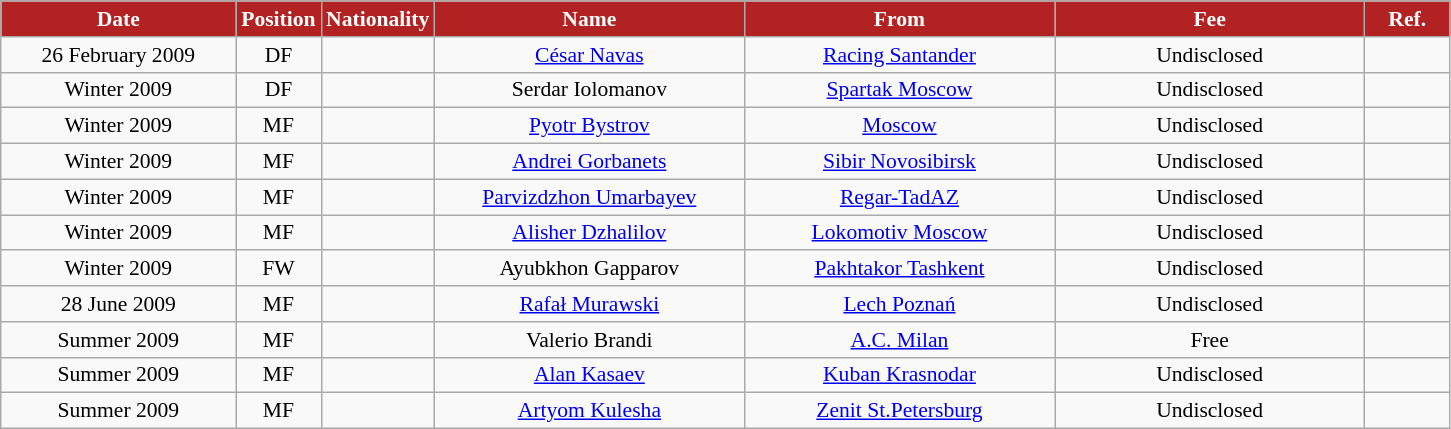<table class="wikitable"  style="text-align:center; font-size:90%; ">
<tr>
<th style="background:#B22222; color:white; width:150px;">Date</th>
<th style="background:#B22222; color:white; width:50px;">Position</th>
<th style="background:#B22222; color:white; width:50px;">Nationality</th>
<th style="background:#B22222; color:white; width:200px;">Name</th>
<th style="background:#B22222; color:white; width:200px;">From</th>
<th style="background:#B22222; color:white; width:200px;">Fee</th>
<th style="background:#B22222; color:white; width:50px;">Ref.</th>
</tr>
<tr>
<td>26 February 2009</td>
<td>DF</td>
<td></td>
<td><a href='#'>César Navas</a></td>
<td><a href='#'>Racing Santander</a></td>
<td>Undisclosed</td>
<td></td>
</tr>
<tr>
<td>Winter 2009</td>
<td>DF</td>
<td></td>
<td>Serdar Iolomanov</td>
<td><a href='#'>Spartak Moscow</a></td>
<td>Undisclosed</td>
<td></td>
</tr>
<tr>
<td>Winter 2009</td>
<td>MF</td>
<td></td>
<td><a href='#'>Pyotr Bystrov</a></td>
<td><a href='#'>Moscow</a></td>
<td>Undisclosed</td>
<td></td>
</tr>
<tr>
<td>Winter 2009</td>
<td>MF</td>
<td></td>
<td><a href='#'>Andrei Gorbanets</a></td>
<td><a href='#'>Sibir Novosibirsk</a></td>
<td>Undisclosed</td>
<td></td>
</tr>
<tr>
<td>Winter 2009</td>
<td>MF</td>
<td></td>
<td><a href='#'>Parvizdzhon Umarbayev</a></td>
<td><a href='#'>Regar-TadAZ</a></td>
<td>Undisclosed</td>
<td></td>
</tr>
<tr>
<td>Winter 2009</td>
<td>MF</td>
<td></td>
<td><a href='#'>Alisher Dzhalilov</a></td>
<td><a href='#'>Lokomotiv Moscow</a></td>
<td>Undisclosed</td>
<td></td>
</tr>
<tr>
<td>Winter 2009</td>
<td>FW</td>
<td></td>
<td>Ayubkhon Gapparov</td>
<td><a href='#'>Pakhtakor Tashkent</a></td>
<td>Undisclosed</td>
<td></td>
</tr>
<tr>
<td>28 June 2009</td>
<td>MF</td>
<td></td>
<td><a href='#'>Rafał Murawski</a></td>
<td><a href='#'>Lech Poznań</a></td>
<td>Undisclosed</td>
<td></td>
</tr>
<tr>
<td>Summer 2009</td>
<td>MF</td>
<td></td>
<td>Valerio Brandi</td>
<td><a href='#'>A.C. Milan</a></td>
<td>Free</td>
<td></td>
</tr>
<tr>
<td>Summer 2009</td>
<td>MF</td>
<td></td>
<td><a href='#'>Alan Kasaev</a></td>
<td><a href='#'>Kuban Krasnodar</a></td>
<td>Undisclosed</td>
<td></td>
</tr>
<tr>
<td>Summer 2009</td>
<td>MF</td>
<td></td>
<td><a href='#'>Artyom Kulesha</a></td>
<td><a href='#'>Zenit St.Petersburg</a></td>
<td>Undisclosed</td>
<td></td>
</tr>
</table>
